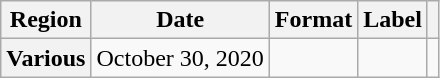<table class="wikitable sortable plainrowheaders">
<tr>
<th scope="col">Region</th>
<th scope="col">Date</th>
<th scope="col">Format</th>
<th scope="col">Label</th>
<th scope="col"></th>
</tr>
<tr>
<th scope="row" rowspan="2">Various</th>
<td>October 30, 2020</td>
<td></td>
<td rowspan="2"></td>
<td align="center" rowspan="2"></td>
</tr>
</table>
